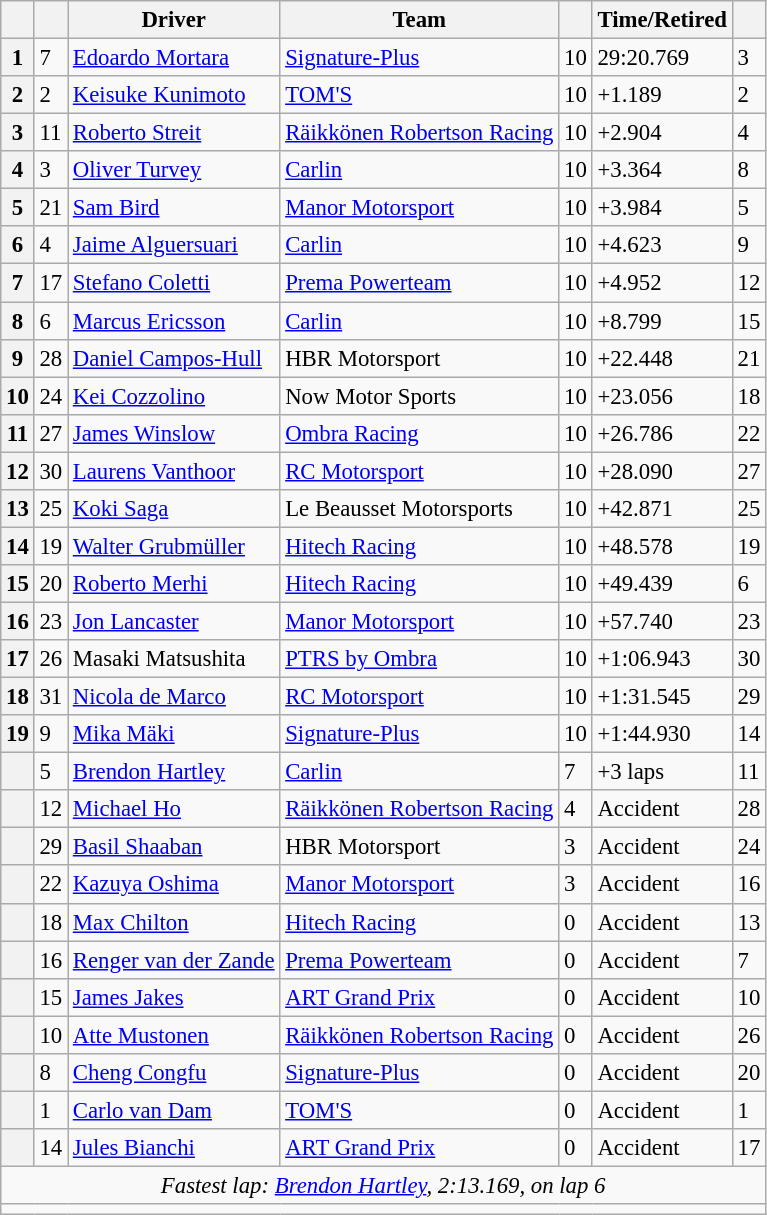<table class="wikitable" style="font-size: 95%;">
<tr>
<th scope="col"></th>
<th scope="col"></th>
<th scope="col">Driver</th>
<th scope="col">Team</th>
<th scope="col"></th>
<th scope="col">Time/Retired</th>
<th scope="col"></th>
</tr>
<tr>
<th scope="row">1</th>
<td>7</td>
<td> <a href='#'>Edoardo Mortara</a></td>
<td><a href='#'>Signature-Plus</a></td>
<td>10</td>
<td>29:20.769</td>
<td>3</td>
</tr>
<tr>
<th scope="row">2</th>
<td>2</td>
<td> <a href='#'>Keisuke Kunimoto</a></td>
<td><a href='#'>TOM'S</a></td>
<td>10</td>
<td>+1.189</td>
<td>2</td>
</tr>
<tr>
<th scope="row">3</th>
<td>11</td>
<td> <a href='#'>Roberto Streit</a></td>
<td><a href='#'>Räikkönen Robertson Racing</a></td>
<td>10</td>
<td>+2.904</td>
<td>4</td>
</tr>
<tr>
<th scope="row">4</th>
<td>3</td>
<td> <a href='#'>Oliver Turvey</a></td>
<td><a href='#'>Carlin</a></td>
<td>10</td>
<td>+3.364</td>
<td>8</td>
</tr>
<tr>
<th scope="row">5</th>
<td>21</td>
<td> <a href='#'>Sam Bird</a></td>
<td><a href='#'>Manor Motorsport</a></td>
<td>10</td>
<td>+3.984</td>
<td>5</td>
</tr>
<tr>
<th scope="row">6</th>
<td>4</td>
<td> <a href='#'>Jaime Alguersuari</a></td>
<td><a href='#'>Carlin</a></td>
<td>10</td>
<td>+4.623</td>
<td>9</td>
</tr>
<tr>
<th scope="row">7</th>
<td>17</td>
<td> <a href='#'>Stefano Coletti</a></td>
<td><a href='#'>Prema Powerteam</a></td>
<td>10</td>
<td>+4.952</td>
<td>12</td>
</tr>
<tr>
<th scope="row">8</th>
<td>6</td>
<td> <a href='#'>Marcus Ericsson</a></td>
<td><a href='#'>Carlin</a></td>
<td>10</td>
<td>+8.799</td>
<td>15</td>
</tr>
<tr>
<th scope="row">9</th>
<td>28</td>
<td> <a href='#'>Daniel Campos-Hull</a></td>
<td>HBR Motorsport</td>
<td>10</td>
<td>+22.448</td>
<td>21</td>
</tr>
<tr>
<th scope="row">10</th>
<td>24</td>
<td> <a href='#'>Kei Cozzolino</a></td>
<td>Now Motor Sports</td>
<td>10</td>
<td>+23.056</td>
<td>18</td>
</tr>
<tr>
<th scope="row">11</th>
<td>27</td>
<td> <a href='#'>James Winslow</a></td>
<td><a href='#'>Ombra Racing</a></td>
<td>10</td>
<td>+26.786</td>
<td>22</td>
</tr>
<tr>
<th scope="row">12</th>
<td>30</td>
<td> <a href='#'>Laurens Vanthoor</a></td>
<td><a href='#'>RC Motorsport</a></td>
<td>10</td>
<td>+28.090</td>
<td>27</td>
</tr>
<tr>
<th scope="row">13</th>
<td>25</td>
<td> <a href='#'>Koki Saga</a></td>
<td>Le Beausset Motorsports</td>
<td>10</td>
<td>+42.871</td>
<td>25</td>
</tr>
<tr>
<th scope="row">14</th>
<td>19</td>
<td> <a href='#'>Walter Grubmüller</a></td>
<td><a href='#'>Hitech Racing</a></td>
<td>10</td>
<td>+48.578</td>
<td>19</td>
</tr>
<tr>
<th scope="row">15</th>
<td>20</td>
<td> <a href='#'>Roberto Merhi</a></td>
<td><a href='#'>Hitech Racing</a></td>
<td>10</td>
<td>+49.439</td>
<td>6</td>
</tr>
<tr>
<th scope="row">16</th>
<td>23</td>
<td> <a href='#'>Jon Lancaster</a></td>
<td><a href='#'>Manor Motorsport</a></td>
<td>10</td>
<td>+57.740</td>
<td>23</td>
</tr>
<tr>
<th scope="row">17</th>
<td>26</td>
<td> Masaki Matsushita</td>
<td><a href='#'>PTRS by Ombra</a></td>
<td>10</td>
<td>+1:06.943</td>
<td>30</td>
</tr>
<tr>
<th scope="row">18</th>
<td>31</td>
<td> <a href='#'>Nicola de Marco</a></td>
<td><a href='#'>RC Motorsport</a></td>
<td>10</td>
<td>+1:31.545</td>
<td>29</td>
</tr>
<tr>
<th scope="row">19</th>
<td>9</td>
<td> <a href='#'>Mika Mäki</a></td>
<td><a href='#'>Signature-Plus</a></td>
<td>10</td>
<td>+1:44.930</td>
<td>14</td>
</tr>
<tr>
<th scope="row"></th>
<td>5</td>
<td> <a href='#'>Brendon Hartley</a></td>
<td><a href='#'>Carlin</a></td>
<td>7</td>
<td>+3 laps</td>
<td>11</td>
</tr>
<tr>
<th scope="row"></th>
<td>12</td>
<td> <a href='#'>Michael Ho</a></td>
<td><a href='#'>Räikkönen Robertson Racing</a></td>
<td>4</td>
<td>Accident</td>
<td>28</td>
</tr>
<tr>
<th scope="row"></th>
<td>29</td>
<td> <a href='#'>Basil Shaaban</a></td>
<td>HBR Motorsport</td>
<td>3</td>
<td>Accident</td>
<td>24</td>
</tr>
<tr>
<th scope="row"></th>
<td>22</td>
<td> <a href='#'>Kazuya Oshima</a></td>
<td><a href='#'>Manor Motorsport</a></td>
<td>3</td>
<td>Accident</td>
<td>16</td>
</tr>
<tr>
<th scope="row"></th>
<td>18</td>
<td> <a href='#'>Max Chilton</a></td>
<td><a href='#'>Hitech Racing</a></td>
<td>0</td>
<td>Accident</td>
<td>13</td>
</tr>
<tr>
<th scope="row"></th>
<td>16</td>
<td> <a href='#'>Renger van der Zande</a></td>
<td><a href='#'>Prema Powerteam</a></td>
<td>0</td>
<td>Accident</td>
<td>7</td>
</tr>
<tr>
<th scope="row"></th>
<td>15</td>
<td> <a href='#'>James Jakes</a></td>
<td><a href='#'>ART Grand Prix</a></td>
<td>0</td>
<td>Accident</td>
<td>10</td>
</tr>
<tr>
<th scope="row"></th>
<td>10</td>
<td> <a href='#'>Atte Mustonen</a></td>
<td><a href='#'>Räikkönen Robertson Racing</a></td>
<td>0</td>
<td>Accident</td>
<td>26</td>
</tr>
<tr>
<th scope="row"></th>
<td>8</td>
<td> <a href='#'>Cheng Congfu</a></td>
<td><a href='#'>Signature-Plus</a></td>
<td>0</td>
<td>Accident</td>
<td>20</td>
</tr>
<tr>
<th scope="row"></th>
<td>1</td>
<td> <a href='#'>Carlo van Dam</a></td>
<td><a href='#'>TOM'S</a></td>
<td>0</td>
<td>Accident</td>
<td>1</td>
</tr>
<tr>
<th scope="row"></th>
<td>14</td>
<td> <a href='#'>Jules Bianchi</a></td>
<td><a href='#'>ART Grand Prix</a></td>
<td>0</td>
<td>Accident</td>
<td>17</td>
</tr>
<tr>
<td colspan=7 align=center><em>Fastest lap: <a href='#'>Brendon Hartley</a>, 2:13.169,  on lap 6</em></td>
</tr>
<tr>
<td colspan=7></td>
</tr>
</table>
